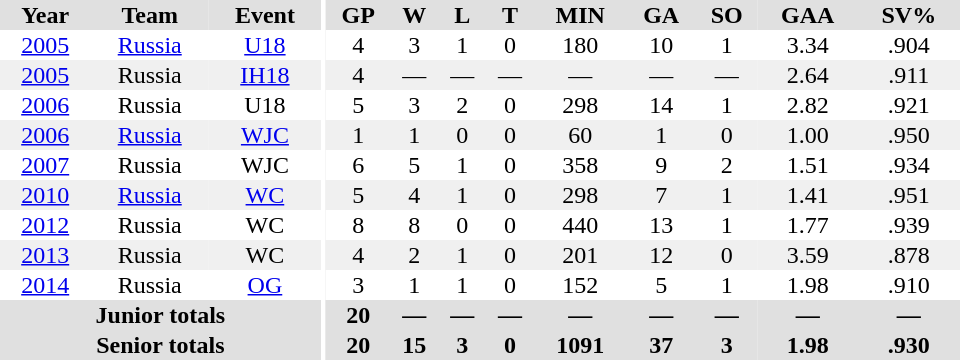<table border="0" cellpadding="1" cellspacing="0" ID="Table3" style="text-align:center; width:40em;">
<tr bgcolor="#e0e0e0">
<th>Year</th>
<th>Team</th>
<th>Event</th>
<th rowspan="99" bgcolor="#ffffff"></th>
<th>GP</th>
<th>W</th>
<th>L</th>
<th>T</th>
<th>MIN</th>
<th>GA</th>
<th>SO</th>
<th>GAA</th>
<th>SV%</th>
</tr>
<tr>
<td><a href='#'>2005</a></td>
<td><a href='#'>Russia</a></td>
<td><a href='#'>U18</a></td>
<td>4</td>
<td>3</td>
<td>1</td>
<td>0</td>
<td>180</td>
<td>10</td>
<td>1</td>
<td>3.34</td>
<td>.904</td>
</tr>
<tr bgcolor="#f0f0f0">
<td><a href='#'>2005</a></td>
<td>Russia</td>
<td><a href='#'>IH18</a></td>
<td>4</td>
<td>—</td>
<td>—</td>
<td>—</td>
<td>—</td>
<td>—</td>
<td>—</td>
<td>2.64</td>
<td>.911</td>
</tr>
<tr>
<td><a href='#'>2006</a></td>
<td>Russia</td>
<td>U18</td>
<td>5</td>
<td>3</td>
<td>2</td>
<td>0</td>
<td>298</td>
<td>14</td>
<td>1</td>
<td>2.82</td>
<td>.921</td>
</tr>
<tr bgcolor="#f0f0f0">
<td><a href='#'>2006</a></td>
<td><a href='#'>Russia</a></td>
<td><a href='#'>WJC</a></td>
<td>1</td>
<td>1</td>
<td>0</td>
<td>0</td>
<td>60</td>
<td>1</td>
<td>0</td>
<td>1.00</td>
<td>.950</td>
</tr>
<tr>
<td><a href='#'>2007</a></td>
<td>Russia</td>
<td>WJC</td>
<td>6</td>
<td>5</td>
<td>1</td>
<td>0</td>
<td>358</td>
<td>9</td>
<td>2</td>
<td>1.51</td>
<td>.934</td>
</tr>
<tr bgcolor="#f0f0f0">
<td><a href='#'>2010</a></td>
<td><a href='#'>Russia</a></td>
<td><a href='#'>WC</a></td>
<td>5</td>
<td>4</td>
<td>1</td>
<td>0</td>
<td>298</td>
<td>7</td>
<td>1</td>
<td>1.41</td>
<td>.951</td>
</tr>
<tr>
<td><a href='#'>2012</a></td>
<td>Russia</td>
<td>WC</td>
<td>8</td>
<td>8</td>
<td>0</td>
<td>0</td>
<td>440</td>
<td>13</td>
<td>1</td>
<td>1.77</td>
<td>.939</td>
</tr>
<tr bgcolor="#f0f0f0">
<td><a href='#'>2013</a></td>
<td>Russia</td>
<td>WC</td>
<td>4</td>
<td>2</td>
<td>1</td>
<td>0</td>
<td>201</td>
<td>12</td>
<td>0</td>
<td>3.59</td>
<td>.878</td>
</tr>
<tr>
<td><a href='#'>2014</a></td>
<td>Russia</td>
<td><a href='#'>OG</a></td>
<td>3</td>
<td>1</td>
<td>1</td>
<td>0</td>
<td>152</td>
<td>5</td>
<td>1</td>
<td>1.98</td>
<td>.910</td>
</tr>
<tr bgcolor="#e0e0e0">
<th colspan="3">Junior totals</th>
<th>20</th>
<th>—</th>
<th>—</th>
<th>—</th>
<th>—</th>
<th>—</th>
<th>—</th>
<th>—</th>
<th>—</th>
</tr>
<tr bgcolor="#e0e0e0">
<th colspan="3">Senior totals</th>
<th>20</th>
<th>15</th>
<th>3</th>
<th>0</th>
<th>1091</th>
<th>37</th>
<th>3</th>
<th>1.98</th>
<th>.930</th>
</tr>
</table>
